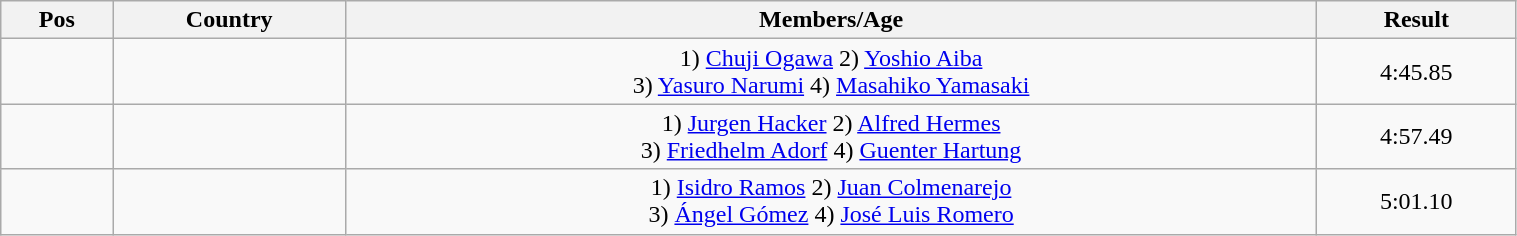<table class="wikitable"  style="text-align:center; width:80%;">
<tr>
<th>Pos</th>
<th>Country</th>
<th>Members/Age</th>
<th>Result</th>
</tr>
<tr>
<td align=center></td>
<td align=left></td>
<td>1) <a href='#'>Chuji Ogawa</a> 2) <a href='#'>Yoshio Aiba</a><br>3) <a href='#'>Yasuro Narumi</a> 4) <a href='#'>Masahiko Yamasaki</a></td>
<td>4:45.85</td>
</tr>
<tr>
<td align=center></td>
<td align=left></td>
<td>1) <a href='#'>Jurgen Hacker</a> 2) <a href='#'>Alfred Hermes</a><br>3) <a href='#'>Friedhelm Adorf</a> 4) <a href='#'>Guenter Hartung</a></td>
<td>4:57.49</td>
</tr>
<tr>
<td align=center></td>
<td align=left></td>
<td>1) <a href='#'>Isidro Ramos</a> 2) <a href='#'>Juan Colmenarejo</a><br>3) <a href='#'>Ángel Gómez</a> 4) <a href='#'>José Luis Romero</a></td>
<td>5:01.10</td>
</tr>
</table>
